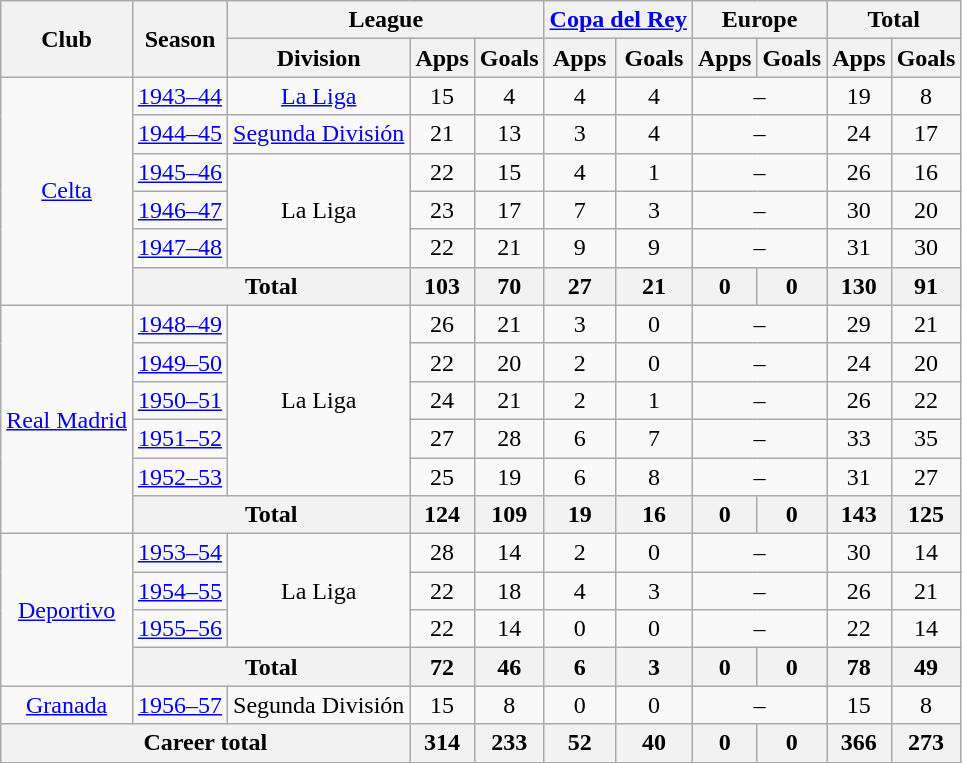<table class="wikitable" style="text-align:center">
<tr>
<th rowspan="2">Club</th>
<th rowspan="2">Season</th>
<th colspan="3">League</th>
<th colspan="2"><a href='#'>Copa del Rey</a></th>
<th colspan="2">Europe</th>
<th colspan="2">Total</th>
</tr>
<tr>
<th>Division</th>
<th>Apps</th>
<th>Goals</th>
<th>Apps</th>
<th>Goals</th>
<th>Apps</th>
<th>Goals</th>
<th>Apps</th>
<th>Goals</th>
</tr>
<tr>
<td rowspan="6"><a href='#'>Celta</a></td>
<td><a href='#'>1943–44</a></td>
<td><a href='#'>La Liga</a></td>
<td>15</td>
<td>4</td>
<td>4</td>
<td>4</td>
<td colspan="2">–</td>
<td>19</td>
<td>8</td>
</tr>
<tr>
<td><a href='#'>1944–45</a></td>
<td><a href='#'>Segunda División</a></td>
<td>21</td>
<td>13</td>
<td>3</td>
<td>4</td>
<td colspan="2">–</td>
<td>24</td>
<td>17</td>
</tr>
<tr>
<td><a href='#'>1945–46</a></td>
<td rowspan="3">La Liga</td>
<td>22</td>
<td>15</td>
<td>4</td>
<td>1</td>
<td colspan="2">–</td>
<td>26</td>
<td>16</td>
</tr>
<tr>
<td><a href='#'>1946–47</a></td>
<td>23</td>
<td>17</td>
<td>7</td>
<td>3</td>
<td colspan="2">–</td>
<td>30</td>
<td>20</td>
</tr>
<tr>
<td><a href='#'>1947–48</a></td>
<td>22</td>
<td>21</td>
<td>9</td>
<td>9</td>
<td colspan="2">–</td>
<td>31</td>
<td>30</td>
</tr>
<tr>
<th colspan="2">Total</th>
<th>103</th>
<th>70</th>
<th>27</th>
<th>21</th>
<th>0</th>
<th>0</th>
<th>130</th>
<th>91</th>
</tr>
<tr>
<td rowspan="6"><a href='#'>Real Madrid</a></td>
<td><a href='#'>1948–49</a></td>
<td rowspan="5">La Liga</td>
<td>26</td>
<td>21</td>
<td>3</td>
<td>0</td>
<td colspan="2">–</td>
<td>29</td>
<td>21</td>
</tr>
<tr>
<td><a href='#'>1949–50</a></td>
<td>22</td>
<td>20</td>
<td>2</td>
<td>0</td>
<td colspan="2">–</td>
<td>24</td>
<td>20</td>
</tr>
<tr>
<td><a href='#'>1950–51</a></td>
<td>24</td>
<td>21</td>
<td>2</td>
<td>1</td>
<td colspan="2">–</td>
<td>26</td>
<td>22</td>
</tr>
<tr>
<td><a href='#'>1951–52</a></td>
<td>27</td>
<td>28</td>
<td>6</td>
<td>7</td>
<td colspan="2">–</td>
<td>33</td>
<td>35</td>
</tr>
<tr>
<td><a href='#'>1952–53</a></td>
<td>25</td>
<td>19</td>
<td>6</td>
<td>8</td>
<td colspan="2">–</td>
<td>31</td>
<td>27</td>
</tr>
<tr>
<th colspan="2">Total</th>
<th>124</th>
<th>109</th>
<th>19</th>
<th>16</th>
<th>0</th>
<th>0</th>
<th>143</th>
<th>125</th>
</tr>
<tr>
<td rowspan="4"><a href='#'>Deportivo</a></td>
<td><a href='#'>1953–54</a></td>
<td rowspan="3">La Liga</td>
<td>28</td>
<td>14</td>
<td>2</td>
<td>0</td>
<td colspan="2">–</td>
<td>30</td>
<td>14</td>
</tr>
<tr>
<td><a href='#'>1954–55</a></td>
<td>22</td>
<td>18</td>
<td>4</td>
<td>3</td>
<td colspan="2">–</td>
<td>26</td>
<td>21</td>
</tr>
<tr>
<td><a href='#'>1955–56</a></td>
<td>22</td>
<td>14</td>
<td>0</td>
<td>0</td>
<td colspan="2">–</td>
<td>22</td>
<td>14</td>
</tr>
<tr>
<th colspan="2">Total</th>
<th>72</th>
<th>46</th>
<th>6</th>
<th>3</th>
<th>0</th>
<th>0</th>
<th>78</th>
<th>49</th>
</tr>
<tr>
<td><a href='#'>Granada</a></td>
<td><a href='#'>1956–57</a></td>
<td>Segunda División</td>
<td>15</td>
<td>8</td>
<td>0</td>
<td>0</td>
<td colspan="2">–</td>
<td>15</td>
<td>8</td>
</tr>
<tr>
<th colspan="3">Career total</th>
<th>314</th>
<th>233</th>
<th>52</th>
<th>40</th>
<th>0</th>
<th>0</th>
<th>366</th>
<th>273</th>
</tr>
</table>
